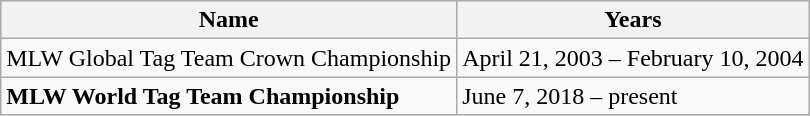<table class="wikitable">
<tr>
<th>Name</th>
<th>Years</th>
</tr>
<tr>
<td>MLW Global Tag Team Crown Championship</td>
<td>April 21, 2003 – February 10, 2004</td>
</tr>
<tr>
<td><strong>MLW World Tag Team Championship</strong></td>
<td>June 7, 2018 – present</td>
</tr>
</table>
